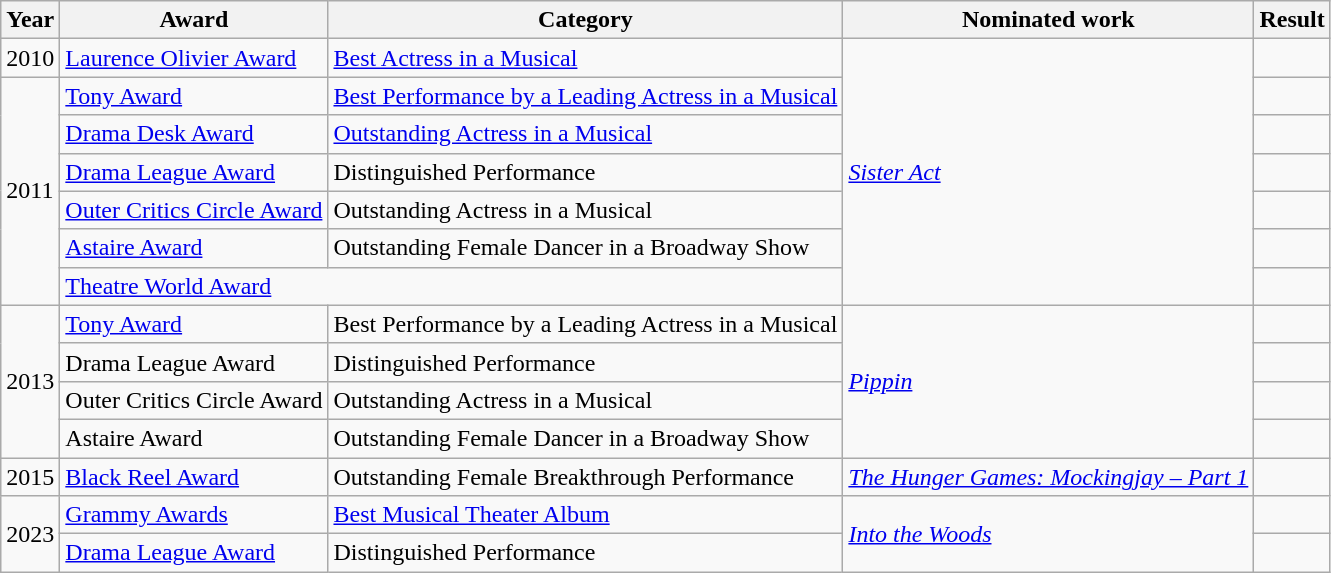<table class="wikitable">
<tr>
<th>Year</th>
<th>Award</th>
<th>Category</th>
<th>Nominated work</th>
<th>Result</th>
</tr>
<tr>
<td>2010</td>
<td><a href='#'>Laurence Olivier Award</a></td>
<td><a href='#'>Best Actress in a Musical</a></td>
<td rowspan="7"><em><a href='#'>Sister Act</a></em></td>
<td></td>
</tr>
<tr>
<td rowspan="6">2011</td>
<td><a href='#'>Tony Award</a></td>
<td><a href='#'>Best Performance by a Leading Actress in a Musical</a></td>
<td></td>
</tr>
<tr>
<td><a href='#'>Drama Desk Award</a></td>
<td><a href='#'>Outstanding Actress in a Musical</a></td>
<td></td>
</tr>
<tr>
<td><a href='#'>Drama League Award</a></td>
<td>Distinguished Performance</td>
<td></td>
</tr>
<tr>
<td><a href='#'>Outer Critics Circle Award</a></td>
<td>Outstanding Actress in a Musical</td>
<td></td>
</tr>
<tr>
<td><a href='#'>Astaire Award</a></td>
<td>Outstanding Female Dancer in a Broadway Show</td>
<td></td>
</tr>
<tr>
<td colspan="2"><a href='#'>Theatre World Award</a></td>
<td></td>
</tr>
<tr>
<td rowspan="4">2013</td>
<td><a href='#'>Tony Award</a></td>
<td>Best Performance by a Leading Actress in a Musical</td>
<td rowspan="4"><em><a href='#'>Pippin</a></em></td>
<td></td>
</tr>
<tr>
<td>Drama League Award</td>
<td>Distinguished Performance</td>
<td></td>
</tr>
<tr>
<td>Outer Critics Circle Award</td>
<td>Outstanding Actress in a Musical</td>
<td></td>
</tr>
<tr>
<td>Astaire Award</td>
<td>Outstanding Female Dancer in a Broadway Show</td>
<td></td>
</tr>
<tr>
<td>2015</td>
<td><a href='#'>Black Reel Award</a></td>
<td>Outstanding Female Breakthrough Performance</td>
<td><em><a href='#'>The Hunger Games: Mockingjay – Part 1</a></em></td>
<td></td>
</tr>
<tr>
<td rowspan="2">2023</td>
<td><a href='#'>Grammy Awards</a></td>
<td><a href='#'>Best Musical Theater Album</a></td>
<td rowspan="2"><em><a href='#'>Into the Woods</a></em></td>
<td></td>
</tr>
<tr>
<td><a href='#'>Drama League Award</a></td>
<td>Distinguished Performance</td>
<td></td>
</tr>
</table>
